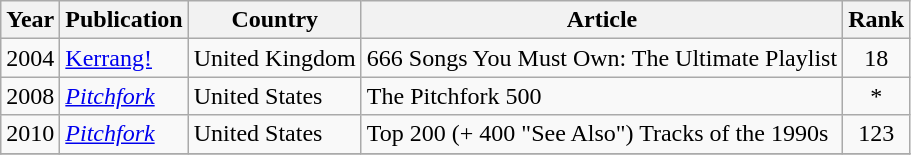<table class="wikitable">
<tr>
<th>Year</th>
<th>Publication</th>
<th>Country</th>
<th>Article</th>
<th>Rank</th>
</tr>
<tr>
<td>2004</td>
<td><a href='#'>Kerrang!</a></td>
<td>United Kingdom</td>
<td>666 Songs You Must Own: The Ultimate Playlist</td>
<td style="text-align:center;">18</td>
</tr>
<tr>
<td>2008</td>
<td><em><a href='#'>Pitchfork</a></em></td>
<td>United States</td>
<td>The Pitchfork 500</td>
<td style="text-align:center;">*</td>
</tr>
<tr>
<td>2010</td>
<td><em><a href='#'>Pitchfork</a></em></td>
<td>United States</td>
<td>Top 200 (+ 400 "See Also") Tracks of the 1990s</td>
<td style="text-align:center;">123</td>
</tr>
<tr>
</tr>
</table>
